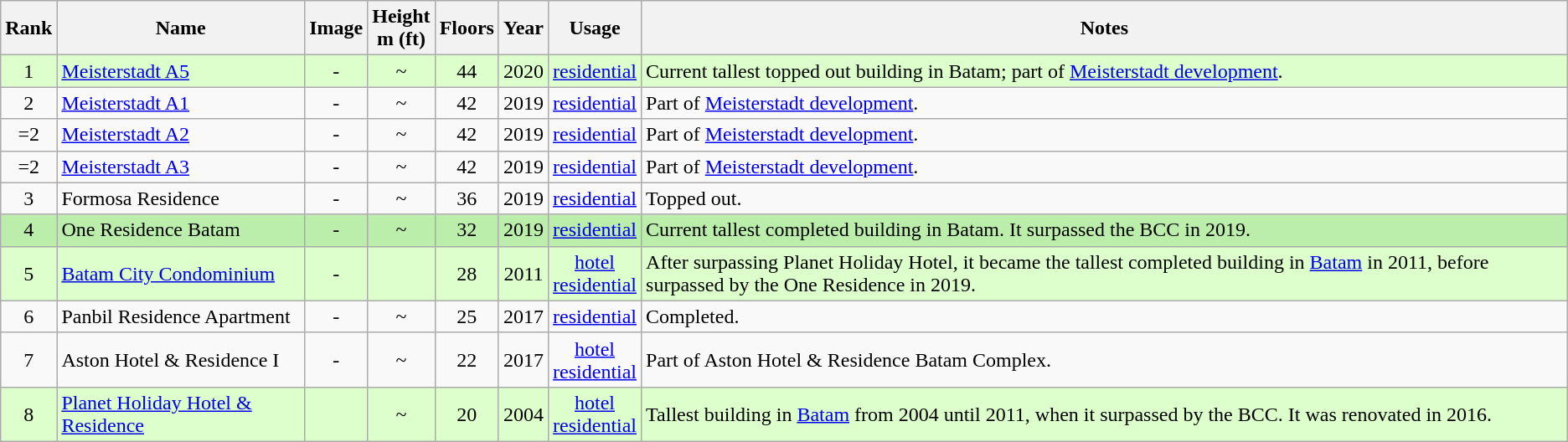<table class="sortable wikitable">
<tr>
<th>Rank</th>
<th>Name</th>
<th class=unsortable>Image</th>
<th>Height<br>m (ft)</th>
<th>Floors</th>
<th>Year</th>
<th>Usage</th>
<th class=unsortable>Notes</th>
</tr>
<tr bgcolor="ddffcc">
<td align=center>1</td>
<td><a href='#'>Meisterstadt A5</a></td>
<td align=center>-</td>
<td align=center>~</td>
<td align=center>44</td>
<td align=center>2020</td>
<td align=center><a href='#'>residential</a></td>
<td>Current tallest topped out building in Batam; part of <a href='#'>Meisterstadt development</a>.</td>
</tr>
<tr bgcolor="">
<td align=center>2</td>
<td><a href='#'>Meisterstadt A1</a></td>
<td align=center>-</td>
<td align=center>~</td>
<td align=center>42</td>
<td align=center>2019</td>
<td align=center><a href='#'>residential</a></td>
<td>Part of <a href='#'>Meisterstadt development</a>.</td>
</tr>
<tr bgcolor="">
<td align=center>=2</td>
<td><a href='#'>Meisterstadt A2</a></td>
<td align=center>-</td>
<td align=center>~</td>
<td align=center>42</td>
<td align=center>2019</td>
<td align=center><a href='#'>residential</a></td>
<td>Part of <a href='#'>Meisterstadt development</a>.</td>
</tr>
<tr bgcolor="">
<td align=center>=2</td>
<td><a href='#'>Meisterstadt A3</a></td>
<td align=center>-</td>
<td align=center>~</td>
<td align=center>42</td>
<td align=center>2019</td>
<td align=center><a href='#'>residential</a></td>
<td>Part of <a href='#'>Meisterstadt development</a>.</td>
</tr>
<tr bgcolor="">
<td align=center>3</td>
<td>Formosa Residence</td>
<td align=center>-</td>
<td align=center>~</td>
<td align=center>36</td>
<td align=center>2019</td>
<td align=center><a href='#'>residential</a></td>
<td>Topped out.</td>
</tr>
<tr bgcolor="bbeeaa">
<td align=center>4</td>
<td>One Residence Batam</td>
<td align=center>-</td>
<td align=center>~</td>
<td align=center>32</td>
<td align=center>2019</td>
<td align=center><a href='#'>residential</a></td>
<td>Current tallest completed building in Batam. It surpassed the BCC in 2019.</td>
</tr>
<tr bgcolor="ddffcc">
<td align=center>5</td>
<td><a href='#'>Batam City Condominium</a></td>
<td align=center>-</td>
<td align=center></td>
<td align=center>28</td>
<td align=center>2011</td>
<td align=center><a href='#'>hotel</a><br><a href='#'>residential</a></td>
<td>After surpassing Planet Holiday Hotel, it became the tallest completed building in <a href='#'>Batam</a> in 2011, before surpassed by the One Residence in 2019.</td>
</tr>
<tr bgcolor="">
<td align=center>6</td>
<td>Panbil Residence Apartment</td>
<td align=center>-</td>
<td align=center>~</td>
<td align=center>25</td>
<td align=center>2017</td>
<td align=center><a href='#'>residential</a></td>
<td>Completed.</td>
</tr>
<tr bgcolor="">
<td align=center>7</td>
<td Aston Hotel & Residence I (Batam)>Aston Hotel & Residence I</td>
<td align=center>-</td>
<td align=center>~</td>
<td align=center>22</td>
<td align=center>2017</td>
<td align=center><a href='#'>hotel</a><br><a href='#'>residential</a></td>
<td>Part of Aston Hotel & Residence Batam Complex.</td>
</tr>
<tr bgcolor="ddffcc">
<td align=center>8</td>
<td><a href='#'>Planet Holiday Hotel & Residence</a></td>
<td align=center></td>
<td align=center>~</td>
<td align=center>20</td>
<td align=center>2004</td>
<td align=center><a href='#'>hotel</a><br><a href='#'>residential</a></td>
<td>Tallest building in <a href='#'>Batam</a> from 2004 until 2011, when it surpassed by the BCC. It was renovated in 2016.</td>
</tr>
</table>
